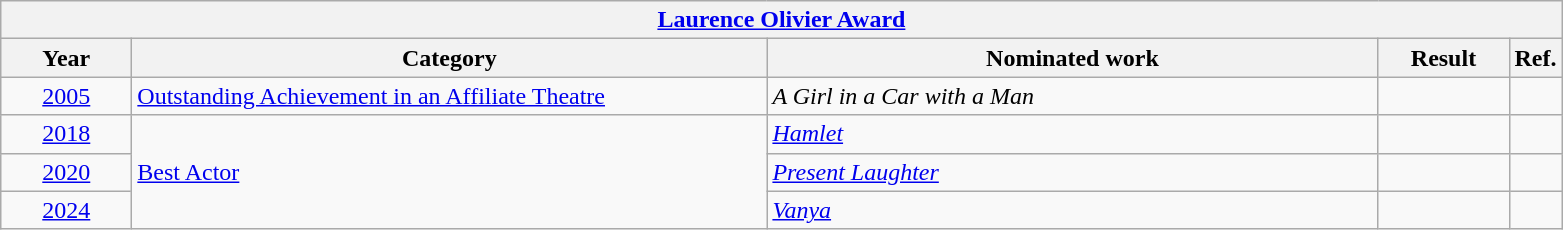<table class=wikitable>
<tr>
<th colspan=5><a href='#'>Laurence Olivier Award</a></th>
</tr>
<tr>
<th scope="col" style="width:5em;">Year</th>
<th scope="col" style="width:26em;">Category</th>
<th scope="col" style="width:25em;">Nominated work</th>
<th scope="col" style="width:5em;">Result</th>
<th>Ref.</th>
</tr>
<tr>
<td style="text-align:center;"><a href='#'>2005</a></td>
<td><a href='#'>Outstanding Achievement in an Affiliate Theatre</a></td>
<td><em>A Girl in a Car with a Man</em></td>
<td></td>
<td></td>
</tr>
<tr>
<td style="text-align:center;"><a href='#'>2018</a></td>
<td rowspan="3"><a href='#'>Best Actor</a></td>
<td><em><a href='#'>Hamlet</a></em></td>
<td></td>
<td></td>
</tr>
<tr>
<td style="text-align:center;"><a href='#'>2020</a></td>
<td><em><a href='#'>Present Laughter</a></em></td>
<td></td>
<td></td>
</tr>
<tr>
<td style="text-align:center;"><a href='#'>2024</a></td>
<td><em><a href='#'>Vanya</a></em></td>
<td></td>
<td></td>
</tr>
</table>
